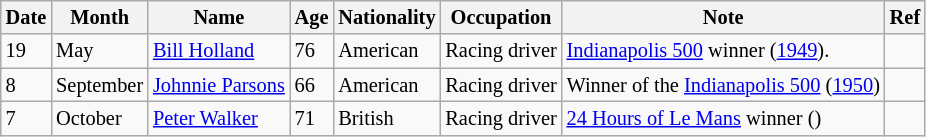<table class="wikitable" style="font-size:85%;">
<tr>
<th>Date</th>
<th>Month</th>
<th>Name</th>
<th>Age</th>
<th>Nationality</th>
<th>Occupation</th>
<th>Note</th>
<th>Ref</th>
</tr>
<tr>
<td>19</td>
<td>May</td>
<td><a href='#'>Bill Holland</a></td>
<td>76</td>
<td>American</td>
<td>Racing driver</td>
<td><a href='#'>Indianapolis 500</a> winner (<a href='#'>1949</a>).</td>
<td></td>
</tr>
<tr>
<td>8</td>
<td>September</td>
<td><a href='#'>Johnnie Parsons</a></td>
<td>66</td>
<td>American</td>
<td>Racing driver</td>
<td>Winner of the <a href='#'>Indianapolis 500</a> (<a href='#'>1950</a>)</td>
<td></td>
</tr>
<tr>
<td>7</td>
<td>October</td>
<td><a href='#'>Peter Walker</a></td>
<td>71</td>
<td>British</td>
<td>Racing driver</td>
<td><a href='#'>24 Hours of Le Mans</a> winner ()</td>
<td></td>
</tr>
</table>
